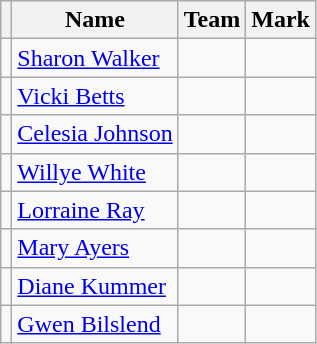<table class=wikitable>
<tr>
<th></th>
<th>Name</th>
<th>Team</th>
<th>Mark</th>
</tr>
<tr>
<td></td>
<td><a href='#'>Sharon Walker</a></td>
<td></td>
<td></td>
</tr>
<tr>
<td></td>
<td><a href='#'>Vicki Betts</a></td>
<td></td>
<td></td>
</tr>
<tr>
<td></td>
<td><a href='#'>Celesia Johnson</a></td>
<td></td>
<td></td>
</tr>
<tr>
<td></td>
<td><a href='#'>Willye White</a></td>
<td></td>
<td></td>
</tr>
<tr>
<td></td>
<td><a href='#'>Lorraine Ray</a></td>
<td></td>
<td></td>
</tr>
<tr>
<td></td>
<td><a href='#'>Mary Ayers</a></td>
<td></td>
<td></td>
</tr>
<tr>
<td></td>
<td><a href='#'>Diane Kummer</a></td>
<td></td>
<td></td>
</tr>
<tr>
<td></td>
<td><a href='#'>Gwen Bilslend</a></td>
<td></td>
<td></td>
</tr>
</table>
